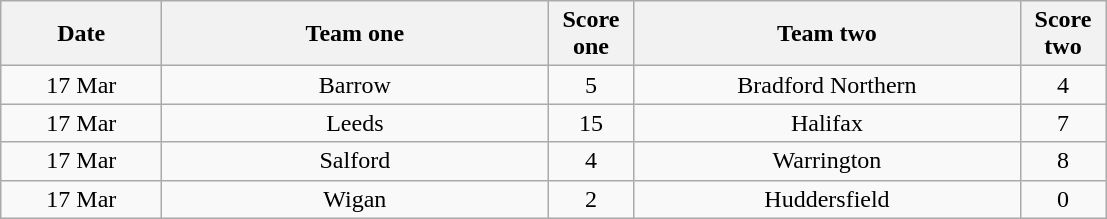<table class="wikitable" style="text-align: center">
<tr>
<th width=100>Date</th>
<th width=250>Team one</th>
<th width=50>Score one</th>
<th width=250>Team two</th>
<th width=50>Score two</th>
</tr>
<tr>
<td>17 Mar</td>
<td>Barrow</td>
<td>5</td>
<td>Bradford Northern</td>
<td>4</td>
</tr>
<tr>
<td>17 Mar</td>
<td>Leeds</td>
<td>15</td>
<td>Halifax</td>
<td>7</td>
</tr>
<tr>
<td>17 Mar</td>
<td>Salford</td>
<td>4</td>
<td>Warrington</td>
<td>8</td>
</tr>
<tr>
<td>17 Mar</td>
<td>Wigan</td>
<td>2</td>
<td>Huddersfield</td>
<td>0</td>
</tr>
</table>
